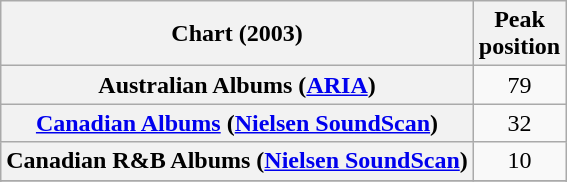<table class="wikitable sortable plainrowheaders">
<tr>
<th scope="col">Chart (2003)</th>
<th scope="col">Peak<br>position</th>
</tr>
<tr>
<th scope="row">Australian Albums (<a href='#'>ARIA</a>)</th>
<td align="center">79</td>
</tr>
<tr>
<th scope="row"><a href='#'>Canadian Albums</a> (<a href='#'>Nielsen SoundScan</a>)</th>
<td style="text-align:center;">32</td>
</tr>
<tr>
<th scope="row">Canadian R&B Albums (<a href='#'>Nielsen SoundScan</a>)</th>
<td style="text-align:center;">10</td>
</tr>
<tr>
</tr>
<tr>
</tr>
<tr>
</tr>
<tr>
</tr>
<tr>
</tr>
<tr>
</tr>
<tr>
</tr>
</table>
